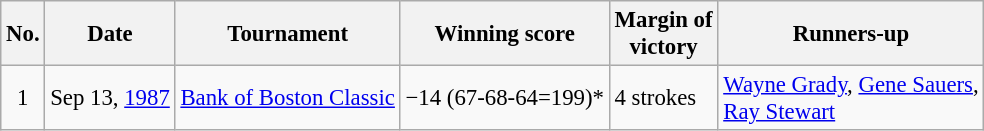<table class="wikitable" style="font-size:95%;">
<tr>
<th>No.</th>
<th>Date</th>
<th>Tournament</th>
<th>Winning score</th>
<th>Margin of<br>victory</th>
<th>Runners-up</th>
</tr>
<tr>
<td align=center>1</td>
<td align=right>Sep 13, <a href='#'>1987</a></td>
<td><a href='#'>Bank of Boston Classic</a></td>
<td>−14 (67-68-64=199)*</td>
<td>4 strokes</td>
<td> <a href='#'>Wayne Grady</a>,  <a href='#'>Gene Sauers</a>,<br> <a href='#'>Ray Stewart</a></td>
</tr>
</table>
